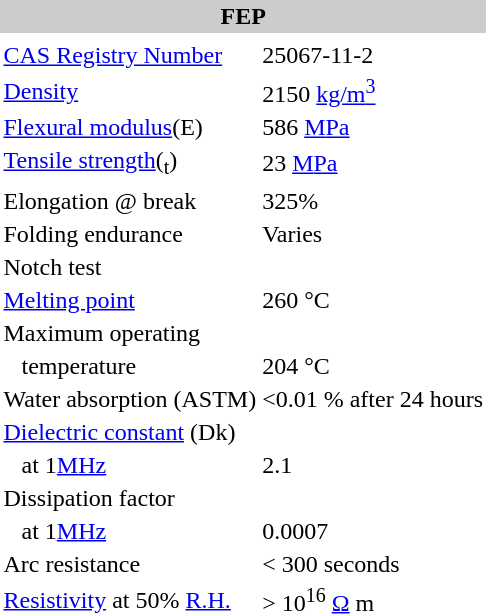<table border="0" cellpadding="2" cellspacing="0" align="right" style="margin-left:1em" |>
<tr>
<th colspan="2" style="text-align:center; background:#ccc;"><strong>FEP</strong></th>
</tr>
<tr>
<td style="text-align:center;" colspan="2"></td>
</tr>
<tr>
<td><a href='#'>CAS Registry Number</a></td>
<td>25067-11-2</td>
</tr>
<tr>
<td><a href='#'>Density</a></td>
<td>2150 <a href='#'>kg/m<sup>3</sup></a></td>
</tr>
<tr>
<td><a href='#'>Flexural modulus</a>(E)</td>
<td>586 <a href='#'>M</a><a href='#'>Pa</a></td>
</tr>
<tr>
<td><a href='#'>Tensile strength</a>(<sub>t</sub>)</td>
<td>23 <a href='#'>M</a><a href='#'>Pa</a></td>
</tr>
<tr>
<td>Elongation @ break</td>
<td>325%</td>
</tr>
<tr>
<td>Folding endurance</td>
<td>Varies</td>
</tr>
<tr>
<td>Notch test</td>
<td></td>
</tr>
<tr>
<td><a href='#'>Melting point</a></td>
<td>260 °C</td>
</tr>
<tr>
<td>Maximum operating</td>
</tr>
<tr>
<td>   temperature</td>
<td>204 °C</td>
</tr>
<tr>
<td>Water absorption (ASTM)</td>
<td><0.01 % after 24 hours</td>
</tr>
<tr>
<td><a href='#'>Dielectric constant</a> (Dk)</td>
</tr>
<tr>
<td>   at 1<a href='#'>M</a><a href='#'>Hz</a></td>
<td>2.1</td>
</tr>
<tr>
<td>Dissipation factor</td>
</tr>
<tr>
<td>   at 1<a href='#'>M</a><a href='#'>Hz</a></td>
<td>0.0007</td>
</tr>
<tr>
<td>Arc resistance</td>
<td>< 300 seconds</td>
</tr>
<tr>
<td><a href='#'>Resistivity</a> at 50% <a href='#'>R.H.</a></td>
<td>> 10<sup>16</sup> <a href='#'>Ω</a> m</td>
</tr>
</table>
